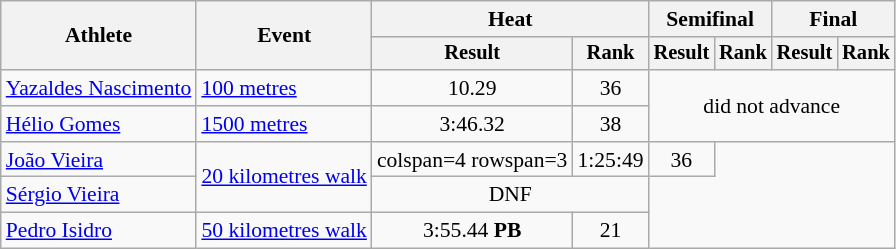<table class="wikitable" style="font-size:90%">
<tr>
<th rowspan="2">Athlete</th>
<th rowspan="2">Event</th>
<th colspan="2">Heat</th>
<th colspan="2">Semifinal</th>
<th colspan="2">Final</th>
</tr>
<tr style="font-size:95%">
<th>Result</th>
<th>Rank</th>
<th>Result</th>
<th>Rank</th>
<th>Result</th>
<th>Rank</th>
</tr>
<tr style=text-align:center>
<td style=text-align:left><a href='#'>Yazaldes Nascimento</a></td>
<td style=text-align:left><a href='#'>100 metres</a></td>
<td>10.29</td>
<td>36</td>
<td colspan=4 rowspan=2>did not advance</td>
</tr>
<tr style=text-align:center>
<td style=text-align:left><a href='#'>Hélio Gomes</a></td>
<td style=text-align:left><a href='#'>1500 metres</a></td>
<td>3:46.32</td>
<td>38</td>
</tr>
<tr style=text-align:center>
<td style=text-align:left><a href='#'>João Vieira</a></td>
<td style=text-align:left rowspan=2><a href='#'>20 kilometres walk</a></td>
<td>colspan=4 rowspan=3 </td>
<td>1:25:49</td>
<td>36</td>
</tr>
<tr style=text-align:center>
<td style=text-align:left><a href='#'>Sérgio Vieira</a></td>
<td colspan=2>DNF</td>
</tr>
<tr style=text-align:center>
<td style=text-align:left><a href='#'>Pedro Isidro</a></td>
<td style=text-align:left><a href='#'>50 kilometres walk</a></td>
<td>3:55.44 <strong>PB</strong></td>
<td>21</td>
</tr>
</table>
